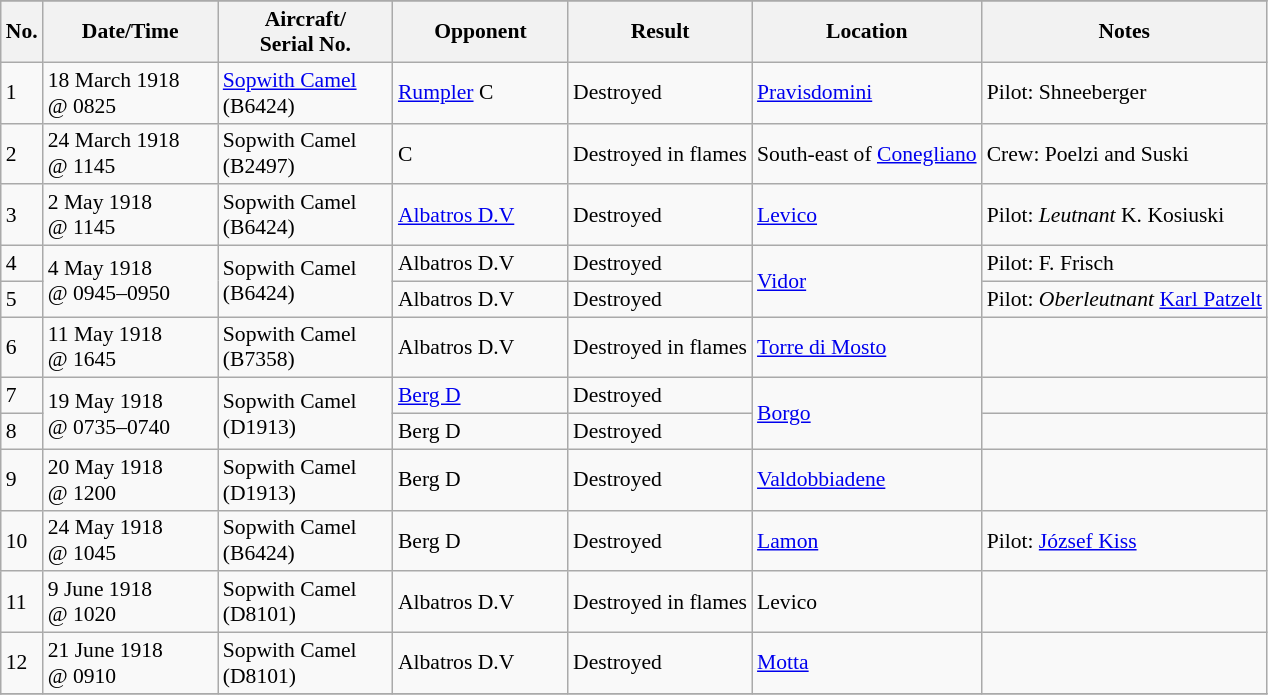<table class="wikitable" style="font-size:90%;">
<tr>
</tr>
<tr>
<th>No.</th>
<th width="110">Date/Time</th>
<th width="110">Aircraft/<br>Serial No.</th>
<th width="110">Opponent</th>
<th>Result</th>
<th>Location</th>
<th>Notes</th>
</tr>
<tr>
<td>1</td>
<td>18 March 1918<br>@ 0825</td>
<td><a href='#'>Sopwith Camel</a><br>(B6424)</td>
<td><a href='#'>Rumpler</a> C</td>
<td>Destroyed</td>
<td><a href='#'>Pravisdomini</a></td>
<td>Pilot: Shneeberger</td>
</tr>
<tr>
<td>2</td>
<td>24 March 1918<br>@ 1145</td>
<td>Sopwith Camel<br>(B2497)</td>
<td>C</td>
<td>Destroyed in flames</td>
<td>South-east of <a href='#'>Conegliano</a></td>
<td>Crew: Poelzi and Suski</td>
</tr>
<tr>
<td>3</td>
<td>2 May 1918<br>@ 1145</td>
<td>Sopwith Camel<br>(B6424)</td>
<td><a href='#'>Albatros D.V</a></td>
<td>Destroyed</td>
<td><a href='#'>Levico</a></td>
<td>Pilot: <em>Leutnant</em> K. Kosiuski</td>
</tr>
<tr>
<td>4</td>
<td rowspan="2">4 May 1918<br>@ 0945–0950</td>
<td rowspan="2">Sopwith Camel<br>(B6424)</td>
<td>Albatros D.V</td>
<td>Destroyed</td>
<td rowspan="2"><a href='#'>Vidor</a></td>
<td>Pilot: F. Frisch</td>
</tr>
<tr>
<td>5</td>
<td>Albatros D.V</td>
<td>Destroyed</td>
<td>Pilot: <em>Oberleutnant</em> <a href='#'>Karl Patzelt</a></td>
</tr>
<tr>
<td>6</td>
<td>11 May 1918<br>@ 1645</td>
<td>Sopwith Camel<br>(B7358)</td>
<td>Albatros D.V</td>
<td>Destroyed in flames</td>
<td><a href='#'>Torre di Mosto</a></td>
<td></td>
</tr>
<tr>
<td>7</td>
<td rowspan="2">19 May 1918<br>@ 0735–0740</td>
<td rowspan="2">Sopwith Camel<br>(D1913)</td>
<td><a href='#'>Berg D</a></td>
<td>Destroyed</td>
<td rowspan="2"><a href='#'>Borgo</a></td>
<td></td>
</tr>
<tr>
<td>8</td>
<td>Berg D</td>
<td>Destroyed</td>
</tr>
<tr>
<td>9</td>
<td>20 May 1918<br>@ 1200</td>
<td>Sopwith Camel<br>(D1913)</td>
<td>Berg D</td>
<td>Destroyed</td>
<td><a href='#'>Valdobbiadene</a></td>
<td></td>
</tr>
<tr>
<td>10</td>
<td>24 May 1918<br>@ 1045</td>
<td>Sopwith Camel<br>(B6424)</td>
<td>Berg D</td>
<td>Destroyed</td>
<td><a href='#'>Lamon</a></td>
<td>Pilot: <a href='#'>József Kiss</a></td>
</tr>
<tr>
<td>11</td>
<td>9 June 1918<br>@ 1020</td>
<td>Sopwith Camel<br>(D8101)</td>
<td>Albatros D.V</td>
<td>Destroyed in flames</td>
<td>Levico</td>
<td></td>
</tr>
<tr>
<td>12</td>
<td>21 June 1918<br>@ 0910</td>
<td>Sopwith Camel<br>(D8101)</td>
<td>Albatros D.V</td>
<td>Destroyed</td>
<td><a href='#'>Motta</a></td>
<td></td>
</tr>
<tr>
</tr>
</table>
